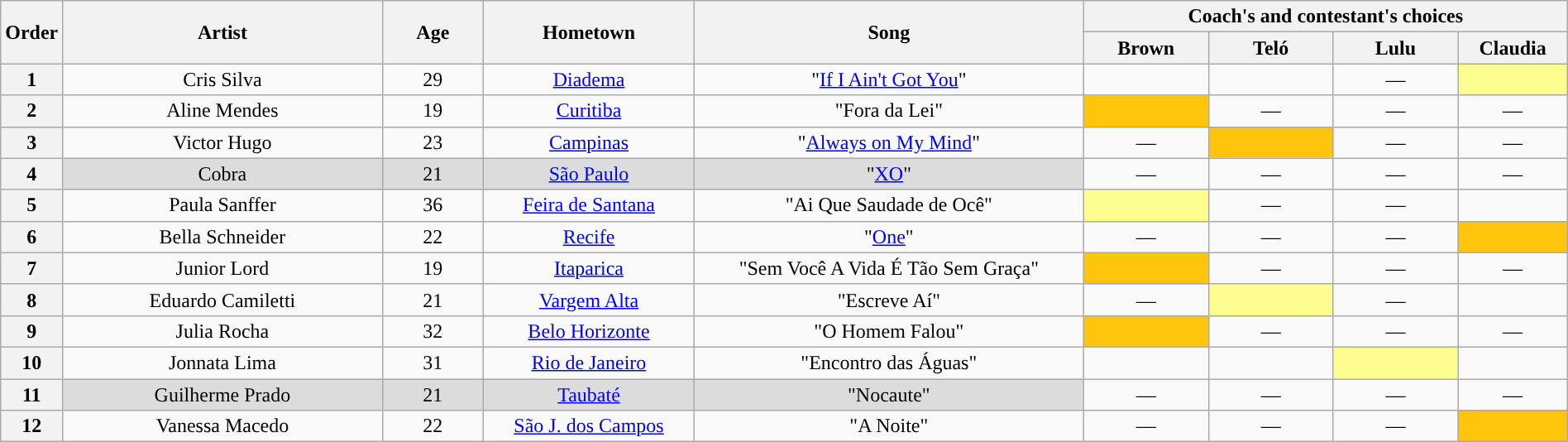<table class="wikitable" style="text-align:center; width:100%;">
<tr>
<th rowspan=2 width="03.5%">Order</th>
<th rowspan=2 width="20.5%">Artist</th>
<th rowspan=2 width="06.5%">Age</th>
<th rowspan=2 width="13.5%">Hometown</th>
<th rowspan=2 width="25.0%">Song</th>
<th colspan=4 width="32.0%">Coach's and contestant's choices</th>
</tr>
<tr>
<th width="8.0%">Brown</th>
<th width="8.0%">Teló</th>
<th width="8.0%">Lulu</th>
<th width="8.0%">Claudia</th>
</tr>
<tr>
<th>1</th>
<td>Cris Silva</td>
<td>29</td>
<td><a href='#'>Diadema</a></td>
<td>"<a href='#'>If I Ain't Got You</a>"</td>
<td><strong></strong></td>
<td><strong></strong></td>
<td>—</td>
<td style="background-color:#fdfc8f"><strong></strong></td>
</tr>
<tr>
<th>2</th>
<td>Aline Mendes</td>
<td>19</td>
<td><a href='#'>Curitiba</a></td>
<td>"Fora da Lei"</td>
<td style="background-color:#FFC40C"><strong></strong></td>
<td>—</td>
<td>—</td>
<td>—</td>
</tr>
<tr>
<th>3</th>
<td>Victor Hugo</td>
<td>23</td>
<td><a href='#'>Campinas</a></td>
<td>"<a href='#'>Always on My Mind</a>"</td>
<td>—</td>
<td style="background-color:#FFC40C"><strong></strong></td>
<td>—</td>
<td>—</td>
</tr>
<tr>
<th>4</th>
<td style="background-color:#dcdcdc">Cobra</td>
<td style="background-color:#dcdcdc">21</td>
<td style="background-color:#dcdcdc"><a href='#'>São Paulo</a></td>
<td style="background-color:#dcdcdc">"<a href='#'>XO</a>"</td>
<td>—</td>
<td>—</td>
<td>—</td>
<td>—</td>
</tr>
<tr>
<th>5</th>
<td>Paula Sanffer</td>
<td>36</td>
<td><a href='#'>Feira de Santana</a></td>
<td>"Ai Que Saudade de Ocê"</td>
<td style="background-color:#fdfc8f"><strong></strong></td>
<td>—</td>
<td>—</td>
<td><strong></strong></td>
</tr>
<tr>
<th>6</th>
<td>Bella Schneider</td>
<td>22</td>
<td><a href='#'>Recife</a></td>
<td>"<a href='#'>One</a>"</td>
<td>—</td>
<td>—</td>
<td>—</td>
<td style="background-color:#FFC40C"><strong></strong></td>
</tr>
<tr>
<th>7</th>
<td>Junior Lord</td>
<td>19</td>
<td><a href='#'>Itaparica</a></td>
<td>"Sem Você A Vida É Tão Sem Graça"</td>
<td style="background-color:#FFC40C"><strong></strong></td>
<td>—</td>
<td>—</td>
<td>—</td>
</tr>
<tr>
<th>8</th>
<td>Eduardo Camiletti</td>
<td>21</td>
<td><a href='#'>Vargem Alta</a></td>
<td>"Escreve Aí"</td>
<td>—</td>
<td style="background-color:#fdfc8f"><strong></strong></td>
<td>—</td>
<td><strong></strong></td>
</tr>
<tr>
<th>9</th>
<td>Julia Rocha</td>
<td>32</td>
<td><a href='#'>Belo Horizonte</a></td>
<td>"O Homem Falou"</td>
<td style="background-color:#FFC40C"><strong></strong></td>
<td>—</td>
<td>—</td>
<td>—</td>
</tr>
<tr>
<th>10</th>
<td>Jonnata Lima</td>
<td>31</td>
<td><a href='#'>Rio de Janeiro</a></td>
<td>"Encontro das Águas"</td>
<td><strong></strong></td>
<td><strong></strong></td>
<td style="background-color:#fdfc8f"><strong></strong></td>
<td><strong></strong></td>
</tr>
<tr>
<th>11</th>
<td style="background-color:#dcdcdc">Guilherme Prado</td>
<td style="background-color:#dcdcdc">21</td>
<td style="background-color:#dcdcdc"><a href='#'>Taubaté</a></td>
<td style="background-color:#dcdcdc">"Nocaute"</td>
<td>—</td>
<td>—</td>
<td>—</td>
<td>—</td>
</tr>
<tr>
<th>12</th>
<td>Vanessa Macedo</td>
<td>22</td>
<td><a href='#'>São J. dos Campos</a></td>
<td>"A Noite"</td>
<td>—</td>
<td>—</td>
<td>—</td>
<td style="background-color:#FFC40C"><strong></strong></td>
</tr>
</table>
